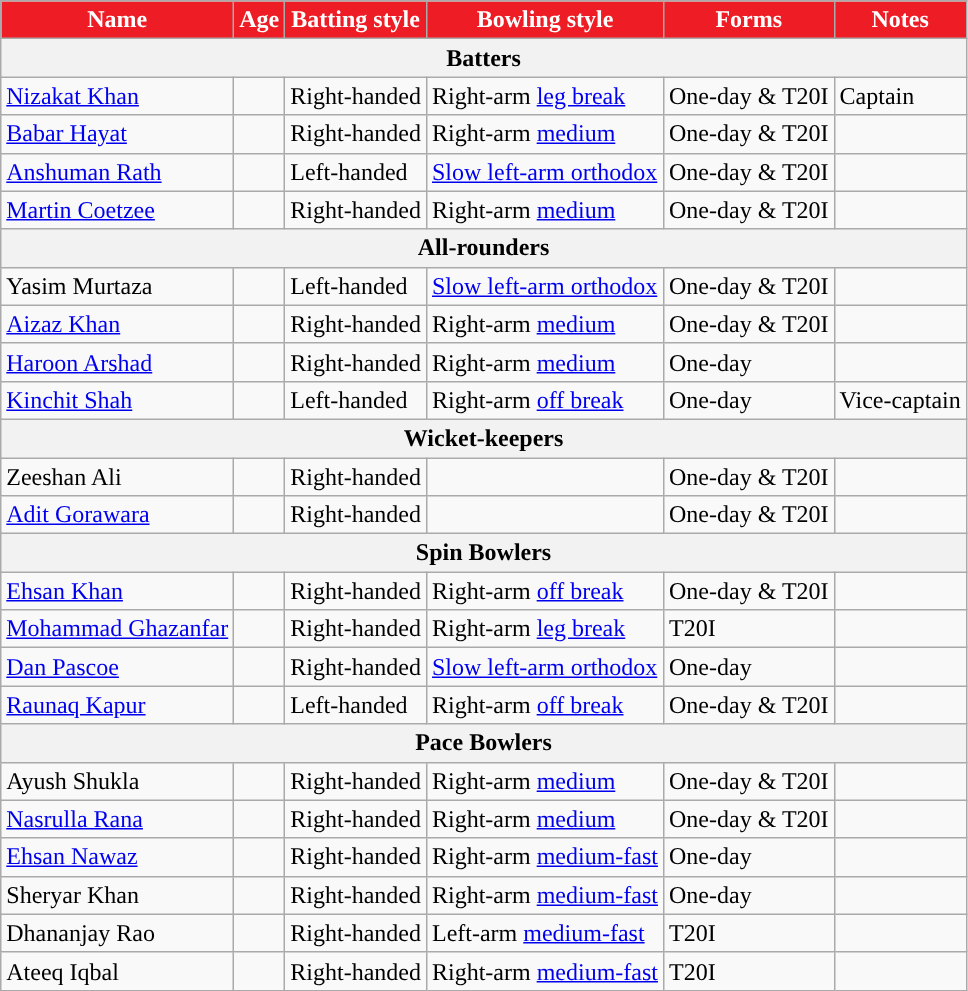<table class="wikitable">
<tr>
<th style="text-align:center; background:#EE1C25; color:white;">Name</th>
<th style="text-align:center; background:#EE1C25; color:white;">Age</th>
<th style="text-align:center; background:#EE1C25; color:white;">Batting style</th>
<th style="text-align:center; background:#EE1C25; color:white;">Bowling style</th>
<th style="text-align:center; background:#EE1C25; color:white;">Forms</th>
<th style="text-align:center; background:#EE1C25; color:white;">Notes</th>
</tr>
<tr>
<th colspan="6">Batters</th>
</tr>
<tr>
<td><a href='#'>Nizakat Khan</a></td>
<td></td>
<td>Right-handed</td>
<td>Right-arm <a href='#'>leg break</a></td>
<td>One-day & T20I</td>
<td>Captain</td>
</tr>
<tr>
<td><a href='#'>Babar Hayat</a></td>
<td></td>
<td>Right-handed</td>
<td>Right-arm <a href='#'>medium</a></td>
<td>One-day & T20I</td>
<td></td>
</tr>
<tr>
<td><a href='#'>Anshuman Rath</a></td>
<td></td>
<td>Left-handed</td>
<td><a href='#'>Slow left-arm orthodox</a></td>
<td>One-day & T20I</td>
<td></td>
</tr>
<tr>
<td><a href='#'>Martin Coetzee</a></td>
<td></td>
<td>Right-handed</td>
<td>Right-arm <a href='#'>medium</a></td>
<td>One-day & T20I</td>
<td></td>
</tr>
<tr>
<th colspan="6">All-rounders</th>
</tr>
<tr>
<td>Yasim Murtaza</td>
<td></td>
<td>Left-handed</td>
<td><a href='#'>Slow left-arm orthodox</a></td>
<td>One-day & T20I</td>
<td></td>
</tr>
<tr>
<td><a href='#'>Aizaz Khan</a></td>
<td></td>
<td>Right-handed</td>
<td>Right-arm <a href='#'>medium</a></td>
<td>One-day & T20I</td>
<td></td>
</tr>
<tr>
<td><a href='#'>Haroon Arshad</a></td>
<td></td>
<td>Right-handed</td>
<td>Right-arm <a href='#'>medium</a></td>
<td>One-day</td>
<td></td>
</tr>
<tr>
<td><a href='#'>Kinchit Shah</a></td>
<td></td>
<td>Left-handed</td>
<td>Right-arm <a href='#'>off break</a></td>
<td>One-day</td>
<td>Vice-captain</td>
</tr>
<tr>
<th colspan="6">Wicket-keepers</th>
</tr>
<tr>
<td>Zeeshan Ali</td>
<td></td>
<td>Right-handed</td>
<td></td>
<td>One-day & T20I</td>
<td></td>
</tr>
<tr>
<td><a href='#'>Adit Gorawara</a></td>
<td></td>
<td>Right-handed</td>
<td></td>
<td>One-day & T20I</td>
<td></td>
</tr>
<tr>
<th colspan="6">Spin Bowlers</th>
</tr>
<tr>
<td><a href='#'>Ehsan Khan</a></td>
<td></td>
<td>Right-handed</td>
<td>Right-arm <a href='#'>off break</a></td>
<td>One-day & T20I</td>
<td></td>
</tr>
<tr>
<td><a href='#'>Mohammad Ghazanfar</a></td>
<td></td>
<td>Right-handed</td>
<td>Right-arm <a href='#'>leg break</a></td>
<td>T20I</td>
<td></td>
</tr>
<tr>
<td><a href='#'>Dan Pascoe</a></td>
<td></td>
<td>Right-handed</td>
<td><a href='#'>Slow left-arm orthodox</a></td>
<td>One-day</td>
<td></td>
</tr>
<tr>
<td><a href='#'>Raunaq Kapur</a></td>
<td></td>
<td>Left-handed</td>
<td>Right-arm <a href='#'>off break</a></td>
<td>One-day & T20I</td>
<td></td>
</tr>
<tr>
<th colspan="6">Pace Bowlers</th>
</tr>
<tr>
<td>Ayush Shukla</td>
<td></td>
<td>Right-handed</td>
<td>Right-arm <a href='#'>medium</a></td>
<td>One-day & T20I</td>
<td></td>
</tr>
<tr>
<td><a href='#'>Nasrulla Rana</a></td>
<td></td>
<td>Right-handed</td>
<td>Right-arm <a href='#'>medium</a></td>
<td>One-day & T20I</td>
<td></td>
</tr>
<tr>
<td><a href='#'>Ehsan Nawaz</a></td>
<td></td>
<td>Right-handed</td>
<td>Right-arm <a href='#'>medium-fast</a></td>
<td>One-day</td>
<td></td>
</tr>
<tr>
<td>Sheryar Khan</td>
<td></td>
<td>Right-handed</td>
<td>Right-arm <a href='#'>medium-fast</a></td>
<td>One-day</td>
<td></td>
</tr>
<tr>
<td>Dhananjay Rao</td>
<td></td>
<td>Right-handed</td>
<td>Left-arm <a href='#'>medium-fast</a></td>
<td>T20I</td>
<td></td>
</tr>
<tr>
<td>Ateeq Iqbal</td>
<td></td>
<td>Right-handed</td>
<td>Right-arm <a href='#'>medium-fast</a></td>
<td>T20I</td>
<td></td>
</tr>
</table>
